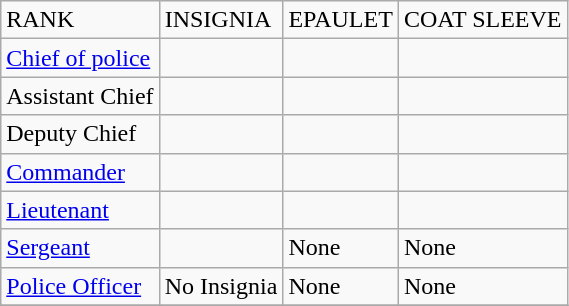<table class="wikitable">
<tr>
<td>RANK</td>
<td>INSIGNIA</td>
<td>EPAULET</td>
<td>COAT SLEEVE</td>
</tr>
<tr>
<td><a href='#'>Chief of police</a></td>
<td></td>
<td></td>
<td></td>
</tr>
<tr>
<td>Assistant Chief</td>
<td></td>
<td></td>
<td></td>
</tr>
<tr>
<td>Deputy Chief</td>
<td></td>
<td></td>
<td></td>
</tr>
<tr>
<td><a href='#'>Commander</a></td>
<td></td>
<td></td>
<td></td>
</tr>
<tr>
<td><a href='#'>Lieutenant</a></td>
<td></td>
<td></td>
<td></td>
</tr>
<tr>
<td><a href='#'>Sergeant</a></td>
<td></td>
<td>None</td>
<td>None</td>
</tr>
<tr>
<td><a href='#'>Police Officer</a></td>
<td>No Insignia</td>
<td>None</td>
<td>None</td>
</tr>
<tr>
</tr>
</table>
